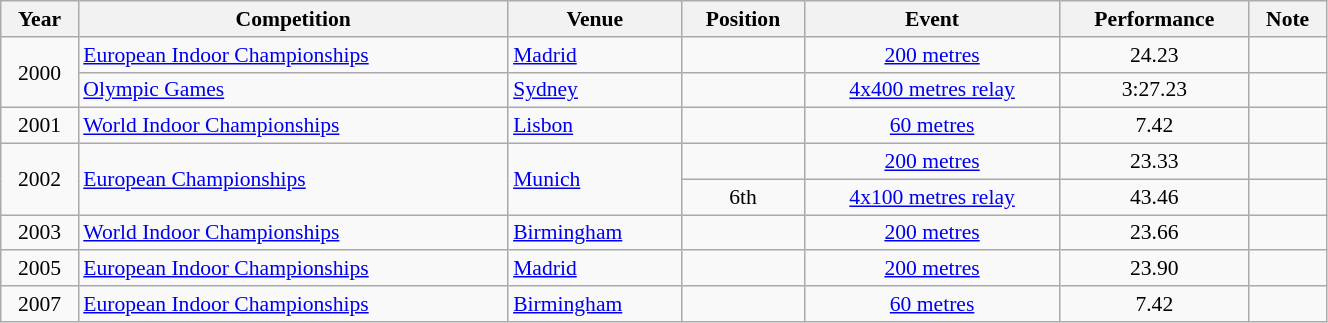<table class="wikitable" width=70% style="font-size:90%; text-align:center;">
<tr>
<th>Year</th>
<th>Competition</th>
<th>Venue</th>
<th>Position</th>
<th>Event</th>
<th>Performance</th>
<th>Note</th>
</tr>
<tr>
<td rowspan=2>2000</td>
<td rowspan=1 align=left><a href='#'>European Indoor Championships</a></td>
<td rowspan=1 align=left> <a href='#'>Madrid</a></td>
<td></td>
<td><a href='#'>200 metres</a></td>
<td>24.23</td>
<td></td>
</tr>
<tr>
<td rowspan=1 align=left><a href='#'>Olympic Games</a></td>
<td rowspan=1 align=left> <a href='#'>Sydney</a></td>
<td></td>
<td><a href='#'>4x400 metres relay</a></td>
<td>3:27.23</td>
<td></td>
</tr>
<tr>
<td rowspan=1>2001</td>
<td rowspan=1 align=left><a href='#'>World Indoor Championships</a></td>
<td rowspan=1 align=left> <a href='#'>Lisbon</a></td>
<td></td>
<td><a href='#'>60 metres</a></td>
<td>7.42</td>
<td></td>
</tr>
<tr>
<td rowspan=2>2002</td>
<td rowspan=2 align=left><a href='#'>European Championships</a></td>
<td rowspan=2 align=left> <a href='#'>Munich</a></td>
<td></td>
<td><a href='#'>200 metres</a></td>
<td>23.33</td>
<td></td>
</tr>
<tr>
<td>6th</td>
<td><a href='#'>4x100 metres relay</a></td>
<td>43.46</td>
<td></td>
</tr>
<tr>
<td rowspan=1>2003</td>
<td rowspan=1 align=left><a href='#'>World Indoor Championships</a></td>
<td rowspan=1 align=left> <a href='#'>Birmingham</a></td>
<td></td>
<td><a href='#'>200 metres</a></td>
<td>23.66</td>
<td></td>
</tr>
<tr>
<td rowspan=1>2005</td>
<td rowspan=1 align=left><a href='#'>European Indoor Championships</a></td>
<td rowspan=1 align=left> <a href='#'>Madrid</a></td>
<td></td>
<td><a href='#'>200 metres</a></td>
<td>23.90</td>
<td></td>
</tr>
<tr>
<td rowspan=1>2007</td>
<td rowspan=1 align=left><a href='#'>European Indoor Championships</a></td>
<td rowspan=1 align=left> <a href='#'>Birmingham</a></td>
<td></td>
<td><a href='#'>60 metres</a></td>
<td>7.42</td>
<td></td>
</tr>
</table>
